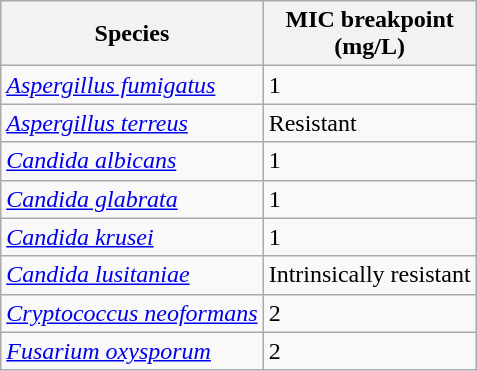<table class="wikitable">
<tr>
<th>Species</th>
<th>MIC breakpoint<br>(mg/L)</th>
</tr>
<tr>
<td><em><a href='#'>Aspergillus fumigatus</a></em></td>
<td>1</td>
</tr>
<tr>
<td><em><a href='#'>Aspergillus terreus</a></em></td>
<td>Resistant</td>
</tr>
<tr>
<td><em><a href='#'>Candida albicans</a></em></td>
<td>1</td>
</tr>
<tr>
<td><em><a href='#'>Candida glabrata</a></em></td>
<td>1</td>
</tr>
<tr>
<td><em><a href='#'>Candida krusei</a></em></td>
<td>1</td>
</tr>
<tr>
<td><em><a href='#'>Candida lusitaniae</a></em></td>
<td>Intrinsically resistant</td>
</tr>
<tr>
<td><em><a href='#'>Cryptococcus neoformans</a></em></td>
<td>2</td>
</tr>
<tr>
<td><em><a href='#'>Fusarium oxysporum</a></em></td>
<td>2</td>
</tr>
</table>
